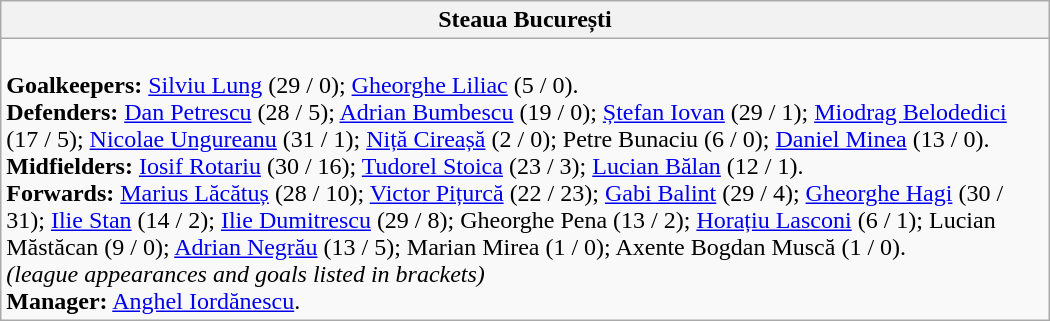<table class="wikitable" style="width:700px">
<tr>
<th>Steaua București</th>
</tr>
<tr>
<td><br><strong>Goalkeepers:</strong> <a href='#'>Silviu Lung</a> (29 / 0); <a href='#'>Gheorghe Liliac</a> (5 / 0).<br>
<strong>Defenders:</strong> <a href='#'>Dan Petrescu</a> (28 / 5); <a href='#'>Adrian Bumbescu</a> (19 / 0); <a href='#'>Ștefan Iovan</a> (29 / 1); <a href='#'>Miodrag Belodedici</a> (17 / 5); <a href='#'>Nicolae Ungureanu</a> (31 / 1); <a href='#'>Niță Cireașă</a> (2 / 0); Petre Bunaciu (6 / 0); <a href='#'>Daniel Minea</a> (13 / 0).<br>
<strong>Midfielders:</strong>  <a href='#'>Iosif Rotariu</a> (30 / 16); <a href='#'>Tudorel Stoica</a> (23 / 3); <a href='#'>Lucian Bălan</a> (12 / 1).<br>
<strong>Forwards:</strong> <a href='#'>Marius Lăcătuș</a> (28 / 10); <a href='#'>Victor Pițurcă</a> (22 / 23); <a href='#'>Gabi Balint</a> (29 / 4); <a href='#'>Gheorghe Hagi</a> (30 / 31); <a href='#'>Ilie Stan</a> (14 / 2); <a href='#'>Ilie Dumitrescu</a> (29 / 8); Gheorghe Pena (13 / 2); <a href='#'>Horațiu Lasconi</a> (6 / 1); Lucian Măstăcan (9 / 0); <a href='#'>Adrian Negrău</a> (13 / 5); Marian Mirea (1 / 0); Axente Bogdan Muscă (1 / 0).
<br><em>(league appearances and goals listed in brackets)</em><br><strong>Manager:</strong> <a href='#'>Anghel Iordănescu</a>.</td>
</tr>
</table>
